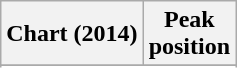<table class="wikitable sortable plainrowheaders" style="text-align:center">
<tr>
<th scope="col">Chart (2014)</th>
<th scope="col">Peak<br>position</th>
</tr>
<tr>
</tr>
<tr>
</tr>
<tr>
</tr>
<tr>
</tr>
<tr>
</tr>
</table>
